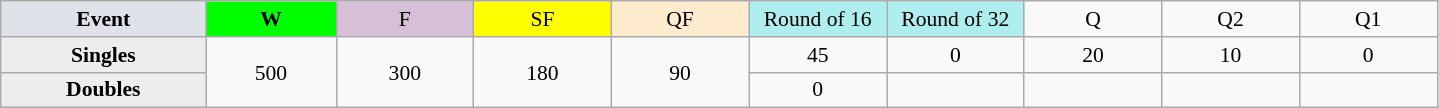<table class=wikitable style=font-size:90%;text-align:center>
<tr>
<td style="width:130px; background:#dfe2e9;"><strong>Event</strong></td>
<td style="width:80px; background:lime;"><strong>W</strong></td>
<td style="width:85px; background:thistle;">F</td>
<td style="width:85px; background:#ff0;">SF</td>
<td style="width:85px; background:#ffebcd;">QF</td>
<td style="width:85px; background:#afeeee;">Round of 16</td>
<td style="width:85px; background:#afeeee;">Round of 32</td>
<td width=85>Q</td>
<td width=85>Q2</td>
<td width=85>Q1</td>
</tr>
<tr>
<th style="background:#ededed;">Singles</th>
<td rowspan=2>500</td>
<td rowspan=2>300</td>
<td rowspan=2>180</td>
<td rowspan=2>90</td>
<td>45</td>
<td>0</td>
<td>20</td>
<td>10</td>
<td>0</td>
</tr>
<tr>
<th style="background:#ededed;">Doubles</th>
<td>0</td>
<td></td>
<td></td>
<td></td>
<td></td>
</tr>
</table>
